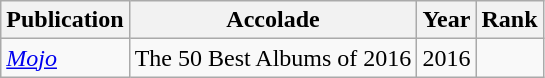<table class="sortable wikitable">
<tr>
<th>Publication</th>
<th>Accolade</th>
<th>Year</th>
<th>Rank</th>
</tr>
<tr>
<td><em><a href='#'>Mojo</a></em></td>
<td>The 50 Best Albums of 2016</td>
<td>2016</td>
<td></td>
</tr>
</table>
